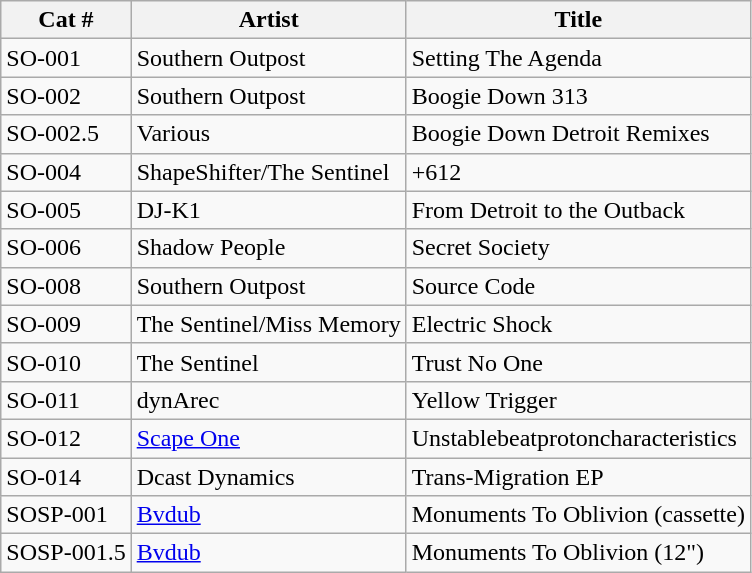<table class="wikitable">
<tr>
<th>Cat #</th>
<th>Artist</th>
<th>Title</th>
</tr>
<tr>
<td>SO-001</td>
<td>Southern Outpost</td>
<td>Setting The Agenda</td>
</tr>
<tr>
<td>SO-002</td>
<td>Southern Outpost</td>
<td>Boogie Down 313</td>
</tr>
<tr>
<td>SO-002.5</td>
<td>Various</td>
<td>Boogie Down Detroit Remixes</td>
</tr>
<tr>
<td>SO-004</td>
<td>ShapeShifter/The Sentinel</td>
<td>+612</td>
</tr>
<tr>
<td>SO-005</td>
<td>DJ-K1</td>
<td>From Detroit to the Outback</td>
</tr>
<tr>
<td>SO-006</td>
<td>Shadow People</td>
<td>Secret Society</td>
</tr>
<tr>
<td>SO-008</td>
<td>Southern Outpost</td>
<td>Source Code</td>
</tr>
<tr>
<td>SO-009</td>
<td>The Sentinel/Miss Memory</td>
<td>Electric Shock</td>
</tr>
<tr>
<td>SO-010</td>
<td>The Sentinel</td>
<td>Trust No One</td>
</tr>
<tr>
<td>SO-011</td>
<td>dynArec</td>
<td>Yellow Trigger</td>
</tr>
<tr>
<td>SO-012</td>
<td><a href='#'>Scape One</a></td>
<td>Unstablebeatprotoncharacteristics</td>
</tr>
<tr>
<td>SO-014</td>
<td>Dcast Dynamics</td>
<td>Trans-Migration EP</td>
</tr>
<tr>
<td>SOSP-001</td>
<td><a href='#'>Bvdub</a></td>
<td>Monuments To Oblivion (cassette)</td>
</tr>
<tr>
<td>SOSP-001.5</td>
<td><a href='#'>Bvdub</a></td>
<td>Monuments To Oblivion (12")</td>
</tr>
</table>
